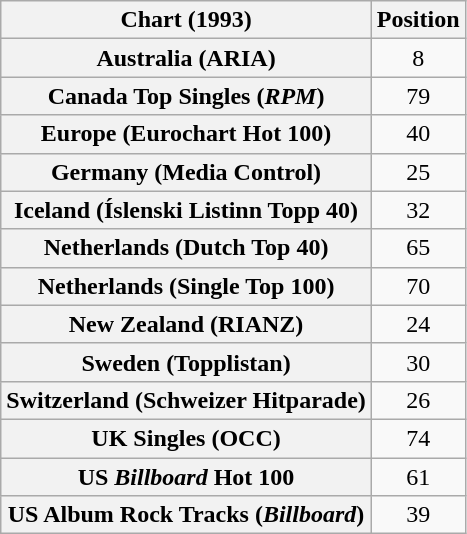<table class="wikitable sortable plainrowheaders" style="text-align:center">
<tr>
<th>Chart (1993)</th>
<th>Position</th>
</tr>
<tr>
<th scope="row">Australia (ARIA)</th>
<td>8</td>
</tr>
<tr>
<th scope="row">Canada Top Singles (<em>RPM</em>)</th>
<td>79</td>
</tr>
<tr>
<th scope="row">Europe (Eurochart Hot 100)</th>
<td>40</td>
</tr>
<tr>
<th scope="row">Germany (Media Control)</th>
<td>25</td>
</tr>
<tr>
<th scope="row">Iceland (Íslenski Listinn Topp 40)</th>
<td>32</td>
</tr>
<tr>
<th scope="row">Netherlands (Dutch Top 40)</th>
<td>65</td>
</tr>
<tr>
<th scope="row">Netherlands (Single Top 100)</th>
<td>70</td>
</tr>
<tr>
<th scope="row">New Zealand (RIANZ)</th>
<td>24</td>
</tr>
<tr>
<th scope="row">Sweden (Topplistan)</th>
<td>30</td>
</tr>
<tr>
<th scope="row">Switzerland (Schweizer Hitparade)</th>
<td>26</td>
</tr>
<tr>
<th scope="row">UK Singles (OCC)</th>
<td>74</td>
</tr>
<tr>
<th scope="row">US <em>Billboard</em> Hot 100</th>
<td>61</td>
</tr>
<tr>
<th scope="row">US Album Rock Tracks (<em>Billboard</em>)</th>
<td>39</td>
</tr>
</table>
